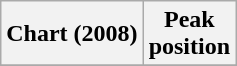<table class="wikitable sortable plainrowheaders" style="text-align:center">
<tr>
<th scope="col">Chart (2008)</th>
<th scope="col">Peak<br>position</th>
</tr>
<tr>
</tr>
</table>
